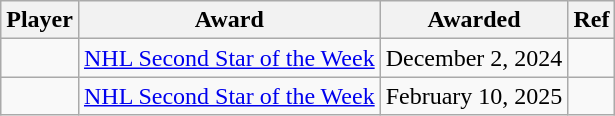<table class="wikitable sortable">
<tr>
<th>Player</th>
<th>Award</th>
<th data-sort-type="date">Awarded</th>
<th>Ref</th>
</tr>
<tr>
<td></td>
<td><a href='#'>NHL Second Star of the Week</a></td>
<td>December 2, 2024</td>
<td></td>
</tr>
<tr>
<td></td>
<td><a href='#'>NHL Second Star of the Week</a></td>
<td>February 10, 2025</td>
<td></td>
</tr>
</table>
